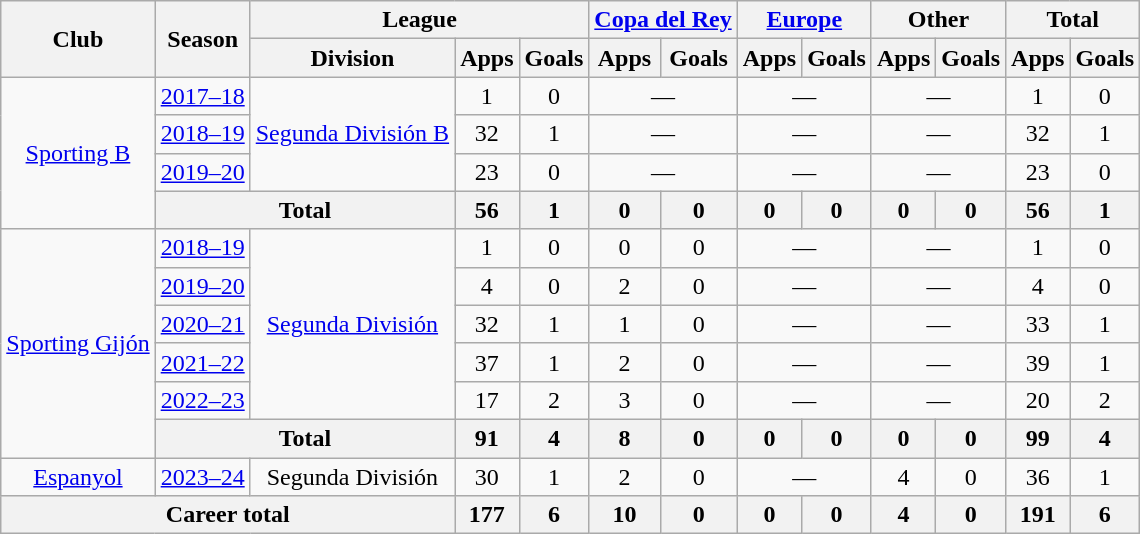<table class="wikitable" style="text-align:center">
<tr>
<th rowspan="2">Club</th>
<th rowspan="2">Season</th>
<th colspan="3">League</th>
<th colspan="2"><a href='#'>Copa del Rey</a></th>
<th colspan="2"><a href='#'>Europe</a></th>
<th colspan="2">Other</th>
<th colspan="2">Total</th>
</tr>
<tr>
<th>Division</th>
<th>Apps</th>
<th>Goals</th>
<th>Apps</th>
<th>Goals</th>
<th>Apps</th>
<th>Goals</th>
<th>Apps</th>
<th>Goals</th>
<th>Apps</th>
<th>Goals</th>
</tr>
<tr>
<td rowspan="4"><a href='#'>Sporting B</a></td>
<td><a href='#'>2017–18</a></td>
<td rowspan="3"><a href='#'>Segunda División B</a></td>
<td>1</td>
<td>0</td>
<td colspan="2">—</td>
<td colspan="2">—</td>
<td colspan="2">—</td>
<td>1</td>
<td>0</td>
</tr>
<tr>
<td><a href='#'>2018–19</a></td>
<td>32</td>
<td>1</td>
<td colspan="2">—</td>
<td colspan="2">—</td>
<td colspan="2">—</td>
<td>32</td>
<td>1</td>
</tr>
<tr>
<td><a href='#'>2019–20</a></td>
<td>23</td>
<td>0</td>
<td colspan="2">—</td>
<td colspan="2">—</td>
<td colspan="2">—</td>
<td>23</td>
<td>0</td>
</tr>
<tr>
<th colspan="2">Total</th>
<th>56</th>
<th>1</th>
<th>0</th>
<th>0</th>
<th>0</th>
<th>0</th>
<th>0</th>
<th>0</th>
<th>56</th>
<th>1</th>
</tr>
<tr>
<td rowspan="6"><a href='#'>Sporting Gijón</a></td>
<td><a href='#'>2018–19</a></td>
<td rowspan="5"><a href='#'>Segunda División</a></td>
<td>1</td>
<td>0</td>
<td>0</td>
<td>0</td>
<td colspan="2">—</td>
<td colspan="2">—</td>
<td>1</td>
<td>0</td>
</tr>
<tr>
<td><a href='#'>2019–20</a></td>
<td>4</td>
<td>0</td>
<td>2</td>
<td>0</td>
<td colspan="2">—</td>
<td colspan="2">—</td>
<td>4</td>
<td>0</td>
</tr>
<tr>
<td><a href='#'>2020–21</a></td>
<td>32</td>
<td>1</td>
<td>1</td>
<td>0</td>
<td colspan="2">—</td>
<td colspan="2">—</td>
<td>33</td>
<td>1</td>
</tr>
<tr>
<td><a href='#'>2021–22</a></td>
<td>37</td>
<td>1</td>
<td>2</td>
<td>0</td>
<td colspan="2">—</td>
<td colspan="2">—</td>
<td>39</td>
<td>1</td>
</tr>
<tr>
<td><a href='#'>2022–23</a></td>
<td>17</td>
<td>2</td>
<td>3</td>
<td>0</td>
<td colspan="2">—</td>
<td colspan="2">—</td>
<td>20</td>
<td>2</td>
</tr>
<tr>
<th colspan="2">Total</th>
<th>91</th>
<th>4</th>
<th>8</th>
<th>0</th>
<th>0</th>
<th>0</th>
<th>0</th>
<th>0</th>
<th>99</th>
<th>4</th>
</tr>
<tr>
<td><a href='#'>Espanyol</a></td>
<td><a href='#'>2023–24</a></td>
<td>Segunda División</td>
<td>30</td>
<td>1</td>
<td>2</td>
<td>0</td>
<td colspan="2">—</td>
<td>4</td>
<td>0</td>
<td>36</td>
<td>1</td>
</tr>
<tr>
<th colspan="3">Career total</th>
<th>177</th>
<th>6</th>
<th>10</th>
<th>0</th>
<th>0</th>
<th>0</th>
<th>4</th>
<th>0</th>
<th>191</th>
<th>6</th>
</tr>
</table>
